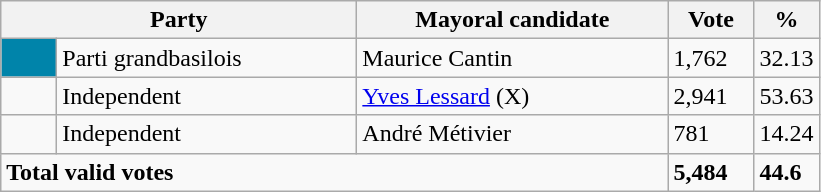<table class="wikitable">
<tr>
<th bgcolor="#DDDDFF" width="230px" colspan="2">Party</th>
<th bgcolor="#DDDDFF" width="200px">Mayoral candidate</th>
<th bgcolor="#DDDDFF" width="50px">Vote</th>
<th bgcolor="#DDDDFF" width="30px">%</th>
</tr>
<tr>
<td bgcolor=#0084AA width="30px"> </td>
<td>Parti grandbasilois</td>
<td>Maurice Cantin</td>
<td>1,762</td>
<td>32.13</td>
</tr>
<tr>
<td> </td>
<td>Independent</td>
<td><a href='#'>Yves Lessard</a> (X)</td>
<td>2,941</td>
<td>53.63</td>
</tr>
<tr>
<td> </td>
<td>Independent</td>
<td>André Métivier</td>
<td>781</td>
<td>14.24</td>
</tr>
<tr>
<td colspan="3"><strong>Total valid votes</strong></td>
<td><strong>5,484</strong></td>
<td><strong>44.6</strong></td>
</tr>
</table>
